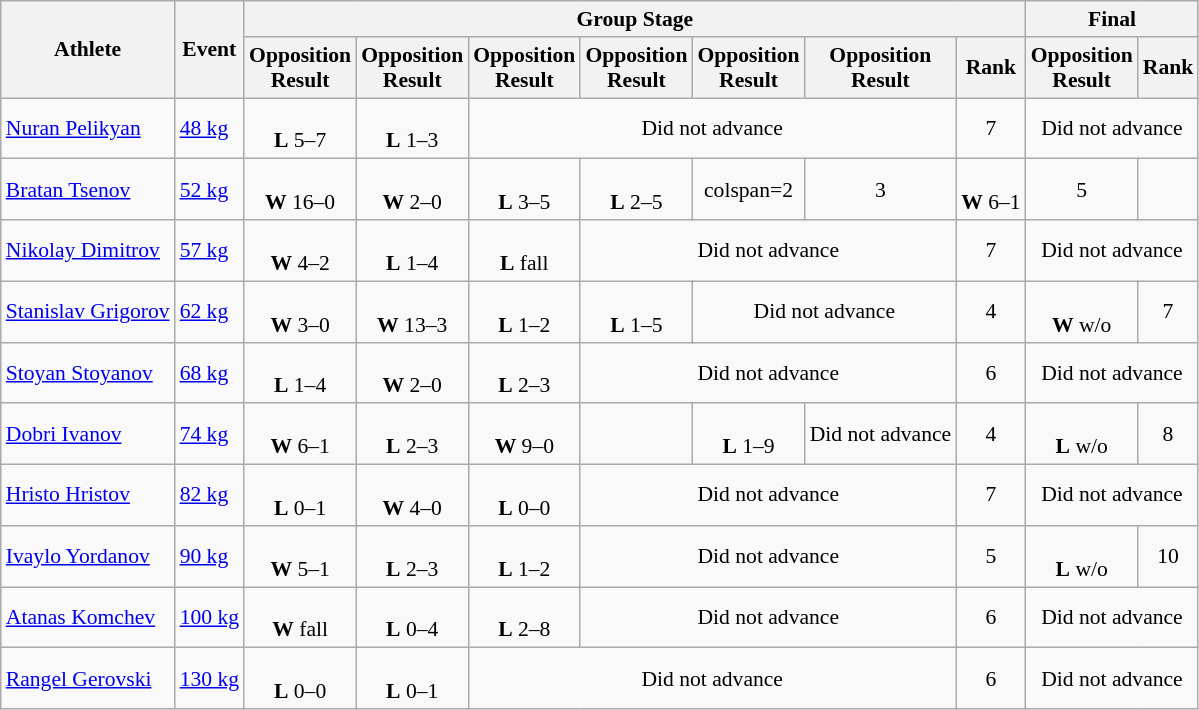<table class=wikitable style="font-size:90%">
<tr>
<th rowspan="2">Athlete</th>
<th rowspan="2">Event</th>
<th colspan="7">Group Stage</th>
<th colspan=2>Final</th>
</tr>
<tr>
<th>Opposition<br>Result</th>
<th>Opposition<br>Result</th>
<th>Opposition<br>Result</th>
<th>Opposition<br>Result</th>
<th>Opposition<br>Result</th>
<th>Opposition<br>Result</th>
<th>Rank</th>
<th>Opposition<br>Result</th>
<th>Rank</th>
</tr>
<tr align=center>
<td align=left><a href='#'>Nuran Pelikyan</a></td>
<td align=left><a href='#'>48 kg</a></td>
<td><br><strong>L</strong> 5–7</td>
<td><br><strong>L</strong> 1–3</td>
<td colspan=4>Did not advance</td>
<td>7</td>
<td colspan=2>Did not advance</td>
</tr>
<tr align=center>
<td align=left><a href='#'>Bratan Tsenov</a></td>
<td align=left><a href='#'>52 kg</a></td>
<td><br><strong>W</strong> 16–0</td>
<td><br><strong>W</strong> 2–0</td>
<td><br><strong>L</strong> 3–5</td>
<td><br><strong>L</strong> 2–5</td>
<td>colspan=2</td>
<td>3</td>
<td><br><strong>W</strong> 6–1</td>
<td>5</td>
</tr>
<tr align=center>
<td align=left><a href='#'>Nikolay Dimitrov</a></td>
<td align=left><a href='#'>57 kg</a></td>
<td><br><strong>W</strong> 4–2</td>
<td><br><strong>L</strong> 1–4</td>
<td><br><strong>L</strong> fall</td>
<td colspan=3>Did not advance</td>
<td>7</td>
<td colspan=2>Did not advance</td>
</tr>
<tr align=center>
<td align=left><a href='#'>Stanislav Grigorov</a></td>
<td align=left><a href='#'>62 kg</a></td>
<td><br><strong>W</strong> 3–0</td>
<td><br><strong>W</strong> 13–3</td>
<td><br><strong>L</strong> 1–2</td>
<td><br><strong>L</strong> 1–5</td>
<td colspan=2>Did not advance</td>
<td>4</td>
<td><br><strong>W</strong> w/o</td>
<td>7</td>
</tr>
<tr align=center>
<td align=left><a href='#'>Stoyan Stoyanov</a></td>
<td align=left><a href='#'>68 kg</a></td>
<td><br><strong>L</strong> 1–4</td>
<td><br><strong>W</strong> 2–0</td>
<td><br><strong>L</strong> 2–3</td>
<td colspan=3>Did not advance</td>
<td>6</td>
<td colspan=2>Did not advance</td>
</tr>
<tr align=center>
<td align=left><a href='#'>Dobri Ivanov</a></td>
<td align=left><a href='#'>74 kg</a></td>
<td><br><strong>W</strong> 6–1</td>
<td><br><strong>L</strong> 2–3</td>
<td><br><strong>W</strong> 9–0</td>
<td></td>
<td><br><strong>L</strong> 1–9</td>
<td>Did not advance</td>
<td>4</td>
<td><br><strong>L</strong> w/o</td>
<td>8</td>
</tr>
<tr align=center>
<td align=left><a href='#'>Hristo Hristov</a></td>
<td align=left><a href='#'>82 kg</a></td>
<td><br><strong>L</strong> 0–1</td>
<td><br><strong>W</strong> 4–0</td>
<td><br><strong>L</strong> 0–0</td>
<td colspan=3>Did not advance</td>
<td>7</td>
<td colspan=2>Did not advance</td>
</tr>
<tr align=center>
<td align=left><a href='#'>Ivaylo Yordanov</a></td>
<td align=left><a href='#'>90 kg</a></td>
<td><br><strong>W</strong> 5–1</td>
<td><br><strong>L</strong> 2–3</td>
<td><br><strong>L</strong> 1–2</td>
<td colspan=3>Did not advance</td>
<td>5</td>
<td><br><strong>L</strong> w/o</td>
<td>10</td>
</tr>
<tr align=center>
<td align=left><a href='#'>Atanas Komchev</a></td>
<td align=left><a href='#'>100 kg</a></td>
<td><br><strong>W</strong> fall</td>
<td><br><strong>L</strong> 0–4</td>
<td><br><strong>L</strong> 2–8</td>
<td colspan=3>Did not advance</td>
<td>6</td>
<td colspan=2>Did not advance</td>
</tr>
<tr align=center>
<td align=left><a href='#'>Rangel Gerovski</a></td>
<td align=left><a href='#'>130 kg</a></td>
<td><br><strong>L</strong> 0–0</td>
<td><br><strong>L</strong> 0–1</td>
<td colspan=4>Did not advance</td>
<td>6</td>
<td colspan=2>Did not advance</td>
</tr>
</table>
